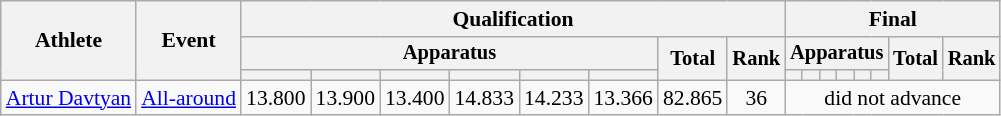<table class="wikitable" style="font-size:90%">
<tr>
<th rowspan=3>Athlete</th>
<th rowspan=3>Event</th>
<th colspan =8>Qualification</th>
<th colspan =8>Final</th>
</tr>
<tr style="font-size:95%">
<th colspan=6>Apparatus</th>
<th rowspan=2>Total</th>
<th rowspan=2>Rank</th>
<th colspan=6>Apparatus</th>
<th rowspan=2>Total</th>
<th rowspan=2>Rank</th>
</tr>
<tr style="font-size:95%">
<th></th>
<th></th>
<th></th>
<th></th>
<th></th>
<th></th>
<th></th>
<th></th>
<th></th>
<th></th>
<th></th>
<th></th>
</tr>
<tr align=center>
<td align=left><a href='#'>Artur Davtyan</a></td>
<td align=left><a href='#'>All-around</a></td>
<td>13.800</td>
<td>13.900</td>
<td>13.400</td>
<td>14.833</td>
<td>14.233</td>
<td>13.366</td>
<td>82.865</td>
<td>36</td>
<td colspan=8>did not advance</td>
</tr>
</table>
